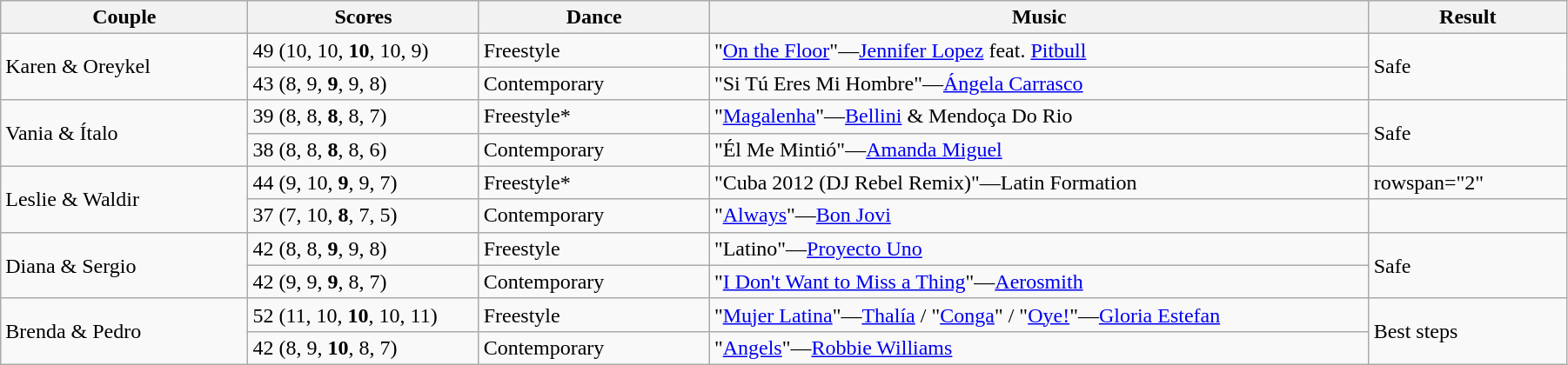<table class="wikitable sortable" style="width:95%; white-space:nowrap;">
<tr>
<th style="width:15%;">Couple</th>
<th style="width:14%;">Scores</th>
<th style="width:14%;">Dance</th>
<th style="width:40%;">Music</th>
<th style="width:12%;">Result</th>
</tr>
<tr>
<td rowspan="2">Karen & Oreykel</td>
<td>49 (10, 10, <strong>10</strong>, 10, 9)</td>
<td>Freestyle</td>
<td>"<a href='#'>On the Floor</a>"—<a href='#'>Jennifer Lopez</a> feat. <a href='#'>Pitbull</a></td>
<td rowspan="2">Safe</td>
</tr>
<tr>
<td>43 (8, 9, <strong>9</strong>, 9, 8)</td>
<td>Contemporary</td>
<td>"Si Tú Eres Mi Hombre"—<a href='#'>Ángela Carrasco</a></td>
</tr>
<tr>
<td rowspan="2">Vania & Ítalo</td>
<td>39 (8, 8, <strong>8</strong>, 8, 7)</td>
<td>Freestyle*</td>
<td>"<a href='#'>Magalenha</a>"—<a href='#'>Bellini</a> & Mendoça Do Rio</td>
<td rowspan="2">Safe</td>
</tr>
<tr>
<td>38 (8, 8, <strong>8</strong>, 8, 6)</td>
<td>Contemporary</td>
<td>"Él Me Mintió"—<a href='#'>Amanda Miguel</a></td>
</tr>
<tr>
<td rowspan="2">Leslie & Waldir</td>
<td>44 (9, 10, <strong>9</strong>, 9, 7)</td>
<td>Freestyle*</td>
<td>"Cuba 2012 (DJ Rebel Remix)"—Latin Formation</td>
<td>rowspan="2" </td>
</tr>
<tr>
<td>37 (7, 10, <strong>8</strong>, 7, 5)</td>
<td>Contemporary</td>
<td>"<a href='#'>Always</a>"—<a href='#'>Bon Jovi</a></td>
</tr>
<tr>
<td rowspan="2">Diana & Sergio</td>
<td>42 (8, 8, <strong>9</strong>, 9, 8)</td>
<td>Freestyle</td>
<td>"Latino"—<a href='#'>Proyecto Uno</a></td>
<td rowspan="2">Safe</td>
</tr>
<tr>
<td>42 (9, 9, <strong>9</strong>, 8, 7)</td>
<td>Contemporary</td>
<td>"<a href='#'>I Don't Want to Miss a Thing</a>"—<a href='#'>Aerosmith</a></td>
</tr>
<tr>
<td rowspan="2">Brenda & Pedro</td>
<td>52 (11, 10, <strong>10</strong>, 10, 11)</td>
<td>Freestyle</td>
<td>"<a href='#'>Mujer Latina</a>"—<a href='#'>Thalía</a> / "<a href='#'>Conga</a>" / "<a href='#'>Oye!</a>"—<a href='#'>Gloria Estefan</a></td>
<td rowspan="2">Best steps</td>
</tr>
<tr>
<td>42 (8, 9, <strong>10</strong>, 8, 7)</td>
<td>Contemporary</td>
<td>"<a href='#'>Angels</a>"—<a href='#'>Robbie Williams</a></td>
</tr>
</table>
